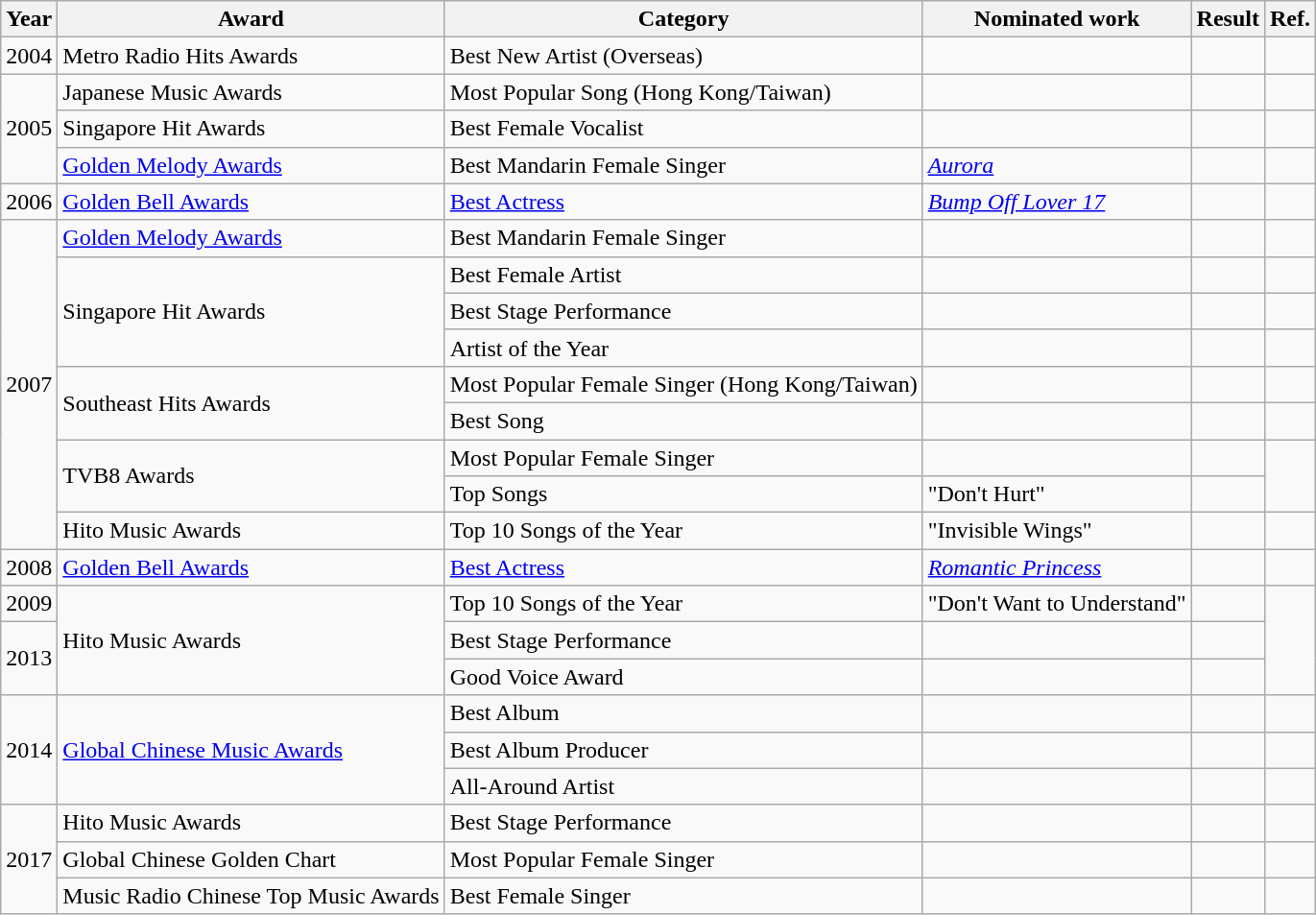<table class="wikitable sortable">
<tr>
<th>Year</th>
<th>Award</th>
<th>Category</th>
<th>Nominated work</th>
<th>Result</th>
<th class="unsortable">Ref.</th>
</tr>
<tr>
<td>2004</td>
<td>Metro Radio Hits Awards</td>
<td>Best New Artist (Overseas)</td>
<td></td>
<td></td>
<td align="center"></td>
</tr>
<tr>
<td rowspan="3">2005</td>
<td>Japanese Music Awards</td>
<td>Most Popular Song (Hong Kong/Taiwan)</td>
<td></td>
<td></td>
<td align="center"></td>
</tr>
<tr>
<td>Singapore Hit Awards</td>
<td>Best Female Vocalist</td>
<td></td>
<td></td>
<td align="center"></td>
</tr>
<tr>
<td><a href='#'>Golden Melody Awards</a></td>
<td>Best Mandarin Female Singer</td>
<td><em><a href='#'>Aurora</a></em></td>
<td></td>
<td align="center"></td>
</tr>
<tr>
<td>2006</td>
<td><a href='#'>Golden Bell Awards</a></td>
<td><a href='#'>Best Actress</a></td>
<td><em><a href='#'>Bump Off Lover 17</a></em></td>
<td></td>
<td align="center"></td>
</tr>
<tr>
<td rowspan="9">2007</td>
<td><a href='#'>Golden Melody Awards</a></td>
<td>Best Mandarin Female Singer</td>
<td></td>
<td></td>
<td align="center"></td>
</tr>
<tr>
<td rowspan="3">Singapore Hit Awards</td>
<td>Best Female Artist</td>
<td></td>
<td></td>
<td align="center"></td>
</tr>
<tr>
<td>Best Stage Performance</td>
<td></td>
<td></td>
<td align="center"></td>
</tr>
<tr>
<td>Artist of the Year</td>
<td></td>
<td></td>
<td align="center"></td>
</tr>
<tr>
<td rowspan="2">Southeast Hits Awards</td>
<td>Most Popular Female Singer (Hong Kong/Taiwan)</td>
<td></td>
<td></td>
<td align="center"></td>
</tr>
<tr>
<td>Best Song</td>
<td></td>
<td></td>
<td align="center"></td>
</tr>
<tr>
<td rowspan="2">TVB8 Awards</td>
<td>Most Popular Female Singer</td>
<td></td>
<td></td>
<td rowspan=2 align="center"></td>
</tr>
<tr>
<td>Top Songs</td>
<td>"Don't Hurt"</td>
<td></td>
</tr>
<tr>
<td>Hito Music Awards</td>
<td>Top 10 Songs of the Year</td>
<td>"Invisible Wings"</td>
<td></td>
<td align="center"></td>
</tr>
<tr>
<td>2008</td>
<td><a href='#'>Golden Bell Awards</a></td>
<td><a href='#'>Best Actress</a></td>
<td><em><a href='#'>Romantic Princess</a></em></td>
<td></td>
<td align="center"></td>
</tr>
<tr>
<td>2009</td>
<td rowspan="3">Hito Music Awards</td>
<td>Top 10 Songs of the Year</td>
<td>"Don't Want to Understand"</td>
<td></td>
<td rowspan="3" align="center"></td>
</tr>
<tr>
<td rowspan="2">2013</td>
<td>Best Stage Performance</td>
<td></td>
<td></td>
</tr>
<tr>
<td>Good Voice Award</td>
<td></td>
<td></td>
</tr>
<tr>
<td rowspan="3">2014</td>
<td rowspan="3"><a href='#'>Global Chinese Music Awards</a></td>
<td>Best Album</td>
<td></td>
<td></td>
<td></td>
</tr>
<tr>
<td>Best Album Producer</td>
<td></td>
<td></td>
<td></td>
</tr>
<tr>
<td>All-Around Artist</td>
<td></td>
<td></td>
<td></td>
</tr>
<tr>
<td rowspan="3">2017</td>
<td>Hito Music Awards</td>
<td>Best Stage Performance</td>
<td></td>
<td></td>
<td></td>
</tr>
<tr>
<td>Global Chinese Golden Chart</td>
<td>Most Popular Female Singer</td>
<td></td>
<td></td>
<td></td>
</tr>
<tr>
<td>Music Radio Chinese Top Music Awards</td>
<td>Best Female Singer</td>
<td></td>
<td></td>
<td></td>
</tr>
</table>
